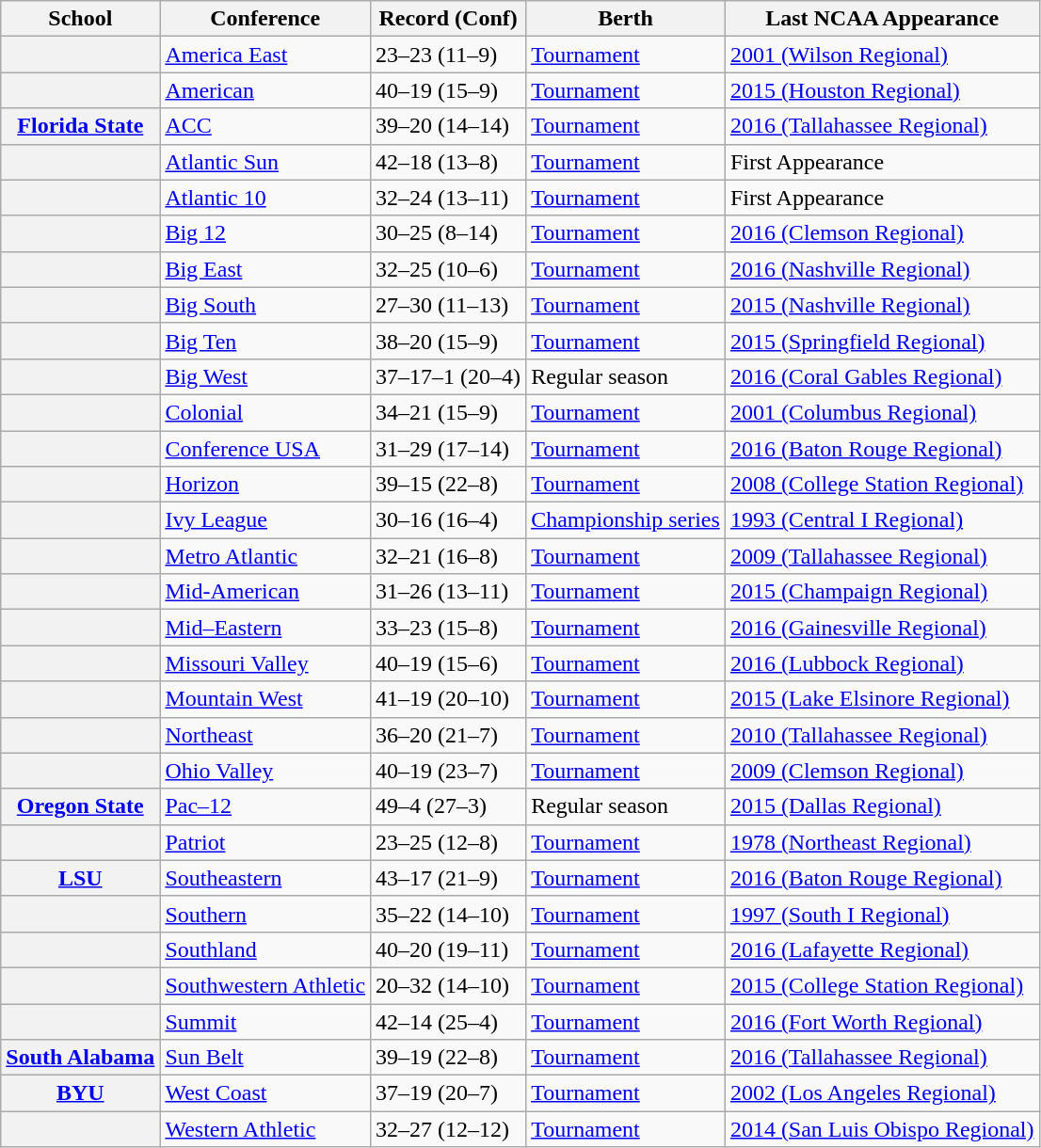<table class="wikitable sortable plainrowheaders">
<tr>
<th scope="col">School</th>
<th scope="col">Conference</th>
<th scope="col">Record (Conf)</th>
<th scope="col">Berth</th>
<th scope="col">Last NCAA Appearance</th>
</tr>
<tr>
<th scope="row"></th>
<td><a href='#'>America East</a></td>
<td>23–23 (11–9)</td>
<td><a href='#'>Tournament</a></td>
<td><a href='#'>2001 (Wilson Regional)</a></td>
</tr>
<tr>
<th scope="row"></th>
<td><a href='#'>American</a></td>
<td>40–19 (15–9)</td>
<td><a href='#'>Tournament</a></td>
<td><a href='#'>2015 (Houston Regional)</a></td>
</tr>
<tr>
<th scope="row"><a href='#'>Florida State</a></th>
<td><a href='#'>ACC</a></td>
<td>39–20 (14–14)</td>
<td><a href='#'>Tournament</a></td>
<td><a href='#'>2016 (Tallahassee Regional)</a></td>
</tr>
<tr>
<th scope="row"></th>
<td><a href='#'>Atlantic Sun</a></td>
<td>42–18 (13–8)</td>
<td><a href='#'>Tournament</a></td>
<td>First Appearance</td>
</tr>
<tr>
<th scope="row"></th>
<td><a href='#'>Atlantic 10</a></td>
<td>32–24 (13–11)</td>
<td><a href='#'>Tournament</a></td>
<td>First Appearance</td>
</tr>
<tr>
<th scope="row"></th>
<td><a href='#'>Big 12</a></td>
<td>30–25 (8–14)</td>
<td><a href='#'>Tournament</a></td>
<td><a href='#'>2016 (Clemson Regional)</a></td>
</tr>
<tr>
<th scope="row"></th>
<td><a href='#'>Big East</a></td>
<td>32–25 (10–6)</td>
<td><a href='#'>Tournament</a></td>
<td><a href='#'>2016 (Nashville Regional)</a></td>
</tr>
<tr>
<th scope="row"></th>
<td><a href='#'>Big South</a></td>
<td>27–30 (11–13)</td>
<td><a href='#'>Tournament</a></td>
<td><a href='#'>2015 (Nashville Regional)</a></td>
</tr>
<tr>
<th scope="row"></th>
<td><a href='#'>Big Ten</a></td>
<td>38–20 (15–9)</td>
<td><a href='#'>Tournament</a></td>
<td><a href='#'>2015 (Springfield Regional)</a></td>
</tr>
<tr>
<th scope="row"></th>
<td><a href='#'>Big West</a></td>
<td>37–17–1 (20–4)</td>
<td>Regular season</td>
<td><a href='#'>2016 (Coral Gables Regional)</a></td>
</tr>
<tr>
<th scope="row"></th>
<td><a href='#'>Colonial</a></td>
<td>34–21 (15–9)</td>
<td><a href='#'>Tournament</a></td>
<td><a href='#'>2001 (Columbus Regional)</a></td>
</tr>
<tr>
<th scope="row"></th>
<td><a href='#'>Conference USA</a></td>
<td>31–29 (17–14)</td>
<td><a href='#'>Tournament</a></td>
<td><a href='#'>2016 (Baton Rouge Regional)</a></td>
</tr>
<tr>
<th scope="row"></th>
<td><a href='#'>Horizon</a></td>
<td>39–15 (22–8)</td>
<td><a href='#'>Tournament</a></td>
<td><a href='#'>2008 (College Station Regional)</a></td>
</tr>
<tr>
<th scope="row"></th>
<td><a href='#'>Ivy League</a></td>
<td>30–16 (16–4)</td>
<td><a href='#'>Championship series</a></td>
<td><a href='#'>1993 (Central I Regional)</a></td>
</tr>
<tr>
<th scope="row"></th>
<td><a href='#'>Metro Atlantic</a></td>
<td>32–21 (16–8)</td>
<td><a href='#'>Tournament</a></td>
<td><a href='#'>2009 (Tallahassee Regional)</a></td>
</tr>
<tr>
<th scope="row"></th>
<td><a href='#'>Mid-American</a></td>
<td>31–26 (13–11)</td>
<td><a href='#'>Tournament</a></td>
<td><a href='#'>2015 (Champaign Regional)</a></td>
</tr>
<tr>
<th scope="row"></th>
<td><a href='#'>Mid–Eastern</a></td>
<td>33–23 (15–8)</td>
<td><a href='#'>Tournament</a></td>
<td><a href='#'>2016 (Gainesville Regional)</a></td>
</tr>
<tr>
<th scope="row"></th>
<td><a href='#'>Missouri Valley</a></td>
<td>40–19 (15–6)</td>
<td><a href='#'>Tournament</a></td>
<td><a href='#'>2016 (Lubbock Regional)</a></td>
</tr>
<tr>
<th scope="row"></th>
<td><a href='#'>Mountain West</a></td>
<td>41–19 (20–10)</td>
<td><a href='#'>Tournament</a></td>
<td><a href='#'>2015 (Lake Elsinore Regional)</a></td>
</tr>
<tr>
<th scope="row"></th>
<td><a href='#'>Northeast</a></td>
<td>36–20 (21–7)</td>
<td><a href='#'>Tournament</a></td>
<td><a href='#'>2010 (Tallahassee Regional)</a></td>
</tr>
<tr>
<th scope="row"></th>
<td><a href='#'>Ohio Valley</a></td>
<td>40–19 (23–7)</td>
<td><a href='#'>Tournament</a></td>
<td><a href='#'>2009 (Clemson Regional)</a></td>
</tr>
<tr>
<th scope="row"><a href='#'>Oregon State</a></th>
<td><a href='#'>Pac–12</a></td>
<td>49–4 (27–3)</td>
<td>Regular season</td>
<td><a href='#'>2015 (Dallas Regional)</a></td>
</tr>
<tr>
<th scope="row"></th>
<td><a href='#'>Patriot</a></td>
<td>23–25 (12–8)</td>
<td><a href='#'>Tournament</a></td>
<td><a href='#'>1978 (Northeast Regional)</a></td>
</tr>
<tr>
<th scope="row"><a href='#'>LSU</a></th>
<td><a href='#'>Southeastern</a></td>
<td>43–17 (21–9)</td>
<td><a href='#'>Tournament</a></td>
<td><a href='#'>2016 (Baton Rouge Regional)</a></td>
</tr>
<tr>
<th scope="row"></th>
<td><a href='#'>Southern</a></td>
<td>35–22 (14–10)</td>
<td><a href='#'>Tournament</a></td>
<td><a href='#'>1997 (South I Regional)</a></td>
</tr>
<tr>
<th scope="row"></th>
<td><a href='#'>Southland</a></td>
<td>40–20 (19–11)</td>
<td><a href='#'>Tournament</a></td>
<td><a href='#'>2016 (Lafayette Regional)</a></td>
</tr>
<tr>
<th scope="row"></th>
<td><a href='#'>Southwestern Athletic</a></td>
<td>20–32 (14–10)</td>
<td><a href='#'>Tournament</a></td>
<td><a href='#'>2015 (College Station Regional)</a></td>
</tr>
<tr>
<th scope="row"></th>
<td><a href='#'>Summit</a></td>
<td>42–14 (25–4)</td>
<td><a href='#'>Tournament</a></td>
<td><a href='#'>2016 (Fort Worth Regional)</a></td>
</tr>
<tr>
<th scope="row"><a href='#'>South Alabama</a></th>
<td><a href='#'>Sun Belt</a></td>
<td>39–19 (22–8)</td>
<td><a href='#'>Tournament</a></td>
<td><a href='#'>2016 (Tallahassee Regional)</a></td>
</tr>
<tr>
<th scope="row"><a href='#'>BYU</a></th>
<td><a href='#'>West Coast</a></td>
<td>37–19 (20–7)</td>
<td><a href='#'>Tournament</a></td>
<td><a href='#'>2002 (Los Angeles Regional)</a></td>
</tr>
<tr>
<th scope="row"></th>
<td><a href='#'>Western Athletic</a></td>
<td>32–27 (12–12)</td>
<td><a href='#'>Tournament</a></td>
<td><a href='#'>2014 (San Luis Obispo Regional)</a></td>
</tr>
</table>
